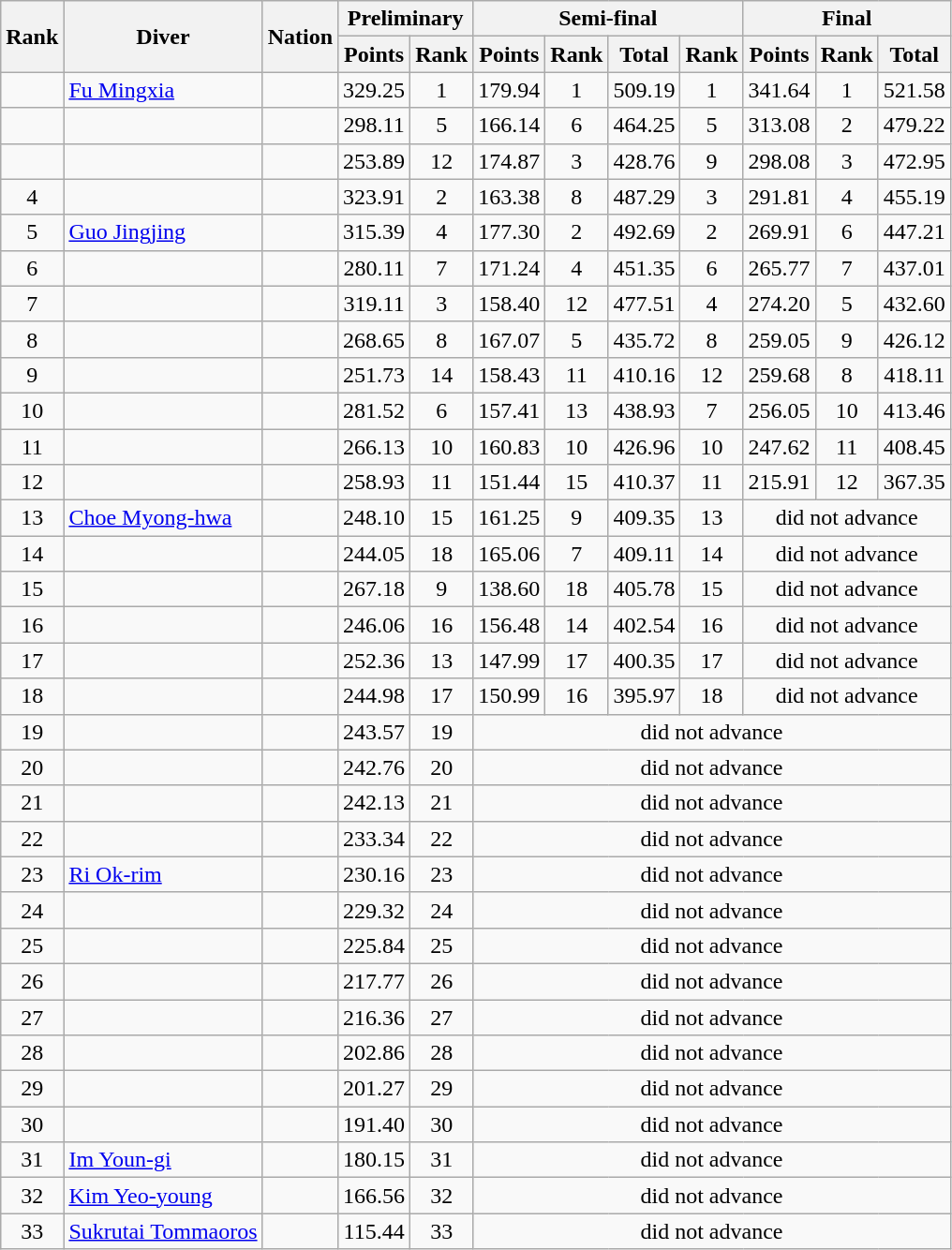<table class="wikitable sortable" style="text-align:center;">
<tr>
<th rowspan=2>Rank</th>
<th rowspan=2>Diver</th>
<th rowspan=2>Nation</th>
<th colspan=2>Preliminary</th>
<th colspan=4>Semi-final</th>
<th colspan=3>Final</th>
</tr>
<tr>
<th>Points</th>
<th>Rank</th>
<th>Points</th>
<th>Rank</th>
<th>Total</th>
<th>Rank</th>
<th>Points</th>
<th>Rank</th>
<th>Total</th>
</tr>
<tr>
<td></td>
<td align=left><a href='#'>Fu Mingxia</a></td>
<td align=left></td>
<td>329.25</td>
<td>1</td>
<td>179.94</td>
<td>1</td>
<td>509.19</td>
<td>1</td>
<td>341.64</td>
<td>1</td>
<td>521.58</td>
</tr>
<tr>
<td></td>
<td align=left></td>
<td align=left></td>
<td>298.11</td>
<td>5</td>
<td>166.14</td>
<td>6</td>
<td>464.25</td>
<td>5</td>
<td>313.08</td>
<td>2</td>
<td>479.22</td>
</tr>
<tr>
<td></td>
<td align=left></td>
<td align=left></td>
<td>253.89</td>
<td>12</td>
<td>174.87</td>
<td>3</td>
<td>428.76</td>
<td>9</td>
<td>298.08</td>
<td>3</td>
<td>472.95</td>
</tr>
<tr>
<td>4</td>
<td align=left></td>
<td align=left></td>
<td>323.91</td>
<td>2</td>
<td>163.38</td>
<td>8</td>
<td>487.29</td>
<td>3</td>
<td>291.81</td>
<td>4</td>
<td>455.19</td>
</tr>
<tr>
<td>5</td>
<td align=left><a href='#'>Guo Jingjing</a></td>
<td align=left></td>
<td>315.39</td>
<td>4</td>
<td>177.30</td>
<td>2</td>
<td>492.69</td>
<td>2</td>
<td>269.91</td>
<td>6</td>
<td>447.21</td>
</tr>
<tr>
<td>6</td>
<td align=left></td>
<td align=left></td>
<td>280.11</td>
<td>7</td>
<td>171.24</td>
<td>4</td>
<td>451.35</td>
<td>6</td>
<td>265.77</td>
<td>7</td>
<td>437.01</td>
</tr>
<tr>
<td>7</td>
<td align=left></td>
<td align=left></td>
<td>319.11</td>
<td>3</td>
<td>158.40</td>
<td>12</td>
<td>477.51</td>
<td>4</td>
<td>274.20</td>
<td>5</td>
<td>432.60</td>
</tr>
<tr>
<td>8</td>
<td align=left></td>
<td align=left></td>
<td>268.65</td>
<td>8</td>
<td>167.07</td>
<td>5</td>
<td>435.72</td>
<td>8</td>
<td>259.05</td>
<td>9</td>
<td>426.12</td>
</tr>
<tr>
<td>9</td>
<td align=left></td>
<td align=left></td>
<td>251.73</td>
<td>14</td>
<td>158.43</td>
<td>11</td>
<td>410.16</td>
<td>12</td>
<td>259.68</td>
<td>8</td>
<td>418.11</td>
</tr>
<tr>
<td>10</td>
<td align=left></td>
<td align=left></td>
<td>281.52</td>
<td>6</td>
<td>157.41</td>
<td>13</td>
<td>438.93</td>
<td>7</td>
<td>256.05</td>
<td>10</td>
<td>413.46</td>
</tr>
<tr>
<td>11</td>
<td align=left></td>
<td align=left></td>
<td>266.13</td>
<td>10</td>
<td>160.83</td>
<td>10</td>
<td>426.96</td>
<td>10</td>
<td>247.62</td>
<td>11</td>
<td>408.45</td>
</tr>
<tr>
<td>12</td>
<td align=left></td>
<td align=left></td>
<td>258.93</td>
<td>11</td>
<td>151.44</td>
<td>15</td>
<td>410.37</td>
<td>11</td>
<td>215.91</td>
<td>12</td>
<td>367.35</td>
</tr>
<tr>
<td>13</td>
<td align=left><a href='#'>Choe Myong-hwa</a></td>
<td align=left></td>
<td>248.10</td>
<td>15</td>
<td>161.25</td>
<td>9</td>
<td>409.35</td>
<td>13</td>
<td colspan=3>did not advance</td>
</tr>
<tr>
<td>14</td>
<td align=left></td>
<td align=left></td>
<td>244.05</td>
<td>18</td>
<td>165.06</td>
<td>7</td>
<td>409.11</td>
<td>14</td>
<td colspan=3>did not advance</td>
</tr>
<tr>
<td>15</td>
<td align=left></td>
<td align=left></td>
<td>267.18</td>
<td>9</td>
<td>138.60</td>
<td>18</td>
<td>405.78</td>
<td>15</td>
<td colspan=3>did not advance</td>
</tr>
<tr>
<td>16</td>
<td align=left></td>
<td align=left></td>
<td>246.06</td>
<td>16</td>
<td>156.48</td>
<td>14</td>
<td>402.54</td>
<td>16</td>
<td colspan=3>did not advance</td>
</tr>
<tr>
<td>17</td>
<td align=left></td>
<td align=left></td>
<td>252.36</td>
<td>13</td>
<td>147.99</td>
<td>17</td>
<td>400.35</td>
<td>17</td>
<td colspan=3>did not advance</td>
</tr>
<tr>
<td>18</td>
<td align=left></td>
<td align=left></td>
<td>244.98</td>
<td>17</td>
<td>150.99</td>
<td>16</td>
<td>395.97</td>
<td>18</td>
<td colspan=3>did not advance</td>
</tr>
<tr>
<td>19</td>
<td align=left></td>
<td align=left></td>
<td>243.57</td>
<td>19</td>
<td colspan=7>did not advance</td>
</tr>
<tr>
<td>20</td>
<td align=left></td>
<td align=left></td>
<td>242.76</td>
<td>20</td>
<td colspan=7>did not advance</td>
</tr>
<tr>
<td>21</td>
<td align=left></td>
<td align=left></td>
<td>242.13</td>
<td>21</td>
<td colspan=7>did not advance</td>
</tr>
<tr>
<td>22</td>
<td align=left></td>
<td align=left></td>
<td>233.34</td>
<td>22</td>
<td colspan=7>did not advance</td>
</tr>
<tr>
<td>23</td>
<td align=left><a href='#'>Ri Ok-rim</a></td>
<td align=left></td>
<td>230.16</td>
<td>23</td>
<td colspan=7>did not advance</td>
</tr>
<tr>
<td>24</td>
<td align=left></td>
<td align=left></td>
<td>229.32</td>
<td>24</td>
<td colspan=7>did not advance</td>
</tr>
<tr>
<td>25</td>
<td align=left></td>
<td align=left></td>
<td>225.84</td>
<td>25</td>
<td colspan=7>did not advance</td>
</tr>
<tr>
<td>26</td>
<td align=left></td>
<td align=left></td>
<td>217.77</td>
<td>26</td>
<td colspan=7>did not advance</td>
</tr>
<tr>
<td>27</td>
<td align=left></td>
<td align=left></td>
<td>216.36</td>
<td>27</td>
<td colspan=7>did not advance</td>
</tr>
<tr>
<td>28</td>
<td align=left></td>
<td align=left></td>
<td>202.86</td>
<td>28</td>
<td colspan=7>did not advance</td>
</tr>
<tr>
<td>29</td>
<td align=left></td>
<td align=left></td>
<td>201.27</td>
<td>29</td>
<td colspan=7>did not advance</td>
</tr>
<tr>
<td>30</td>
<td align=left></td>
<td align=left></td>
<td>191.40</td>
<td>30</td>
<td colspan=7>did not advance</td>
</tr>
<tr>
<td>31</td>
<td align=left><a href='#'>Im Youn-gi</a></td>
<td align=left></td>
<td>180.15</td>
<td>31</td>
<td colspan=7>did not advance</td>
</tr>
<tr>
<td>32</td>
<td align=left><a href='#'>Kim Yeo-young</a></td>
<td align=left></td>
<td>166.56</td>
<td>32</td>
<td colspan=7>did not advance</td>
</tr>
<tr>
<td>33</td>
<td align=left><a href='#'>Sukrutai Tommaoros</a></td>
<td align=left></td>
<td>115.44</td>
<td>33</td>
<td colspan=7>did not advance</td>
</tr>
</table>
